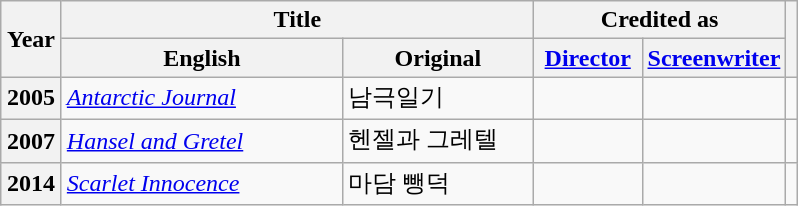<table class="wikitable plainrowheaders sortable">
<tr>
<th rowspan="2" style="width:33px;">Year</th>
<th colspan="2">Title</th>
<th colspan="2">Credited as</th>
<th rowspan="2" class="unsortable"></th>
</tr>
<tr>
<th width="180">English</th>
<th width="120">Original</th>
<th width="65" class="unsortable"><a href='#'>Director</a></th>
<th width="65" class="unsortable"><a href='#'>Screenwriter</a></th>
</tr>
<tr>
<th scope="row">2005</th>
<td><em><a href='#'>Antarctic Journal</a></em></td>
<td>남극일기</td>
<td></td>
<td></td>
<td></td>
</tr>
<tr>
<th scope="row">2007</th>
<td><em><a href='#'>Hansel and Gretel</a></em></td>
<td>헨젤과 그레텔</td>
<td></td>
<td></td>
<td></td>
</tr>
<tr>
<th scope="row">2014</th>
<td><em><a href='#'>Scarlet Innocence</a></em></td>
<td>마담 뺑덕</td>
<td></td>
<td></td>
<td></td>
</tr>
</table>
